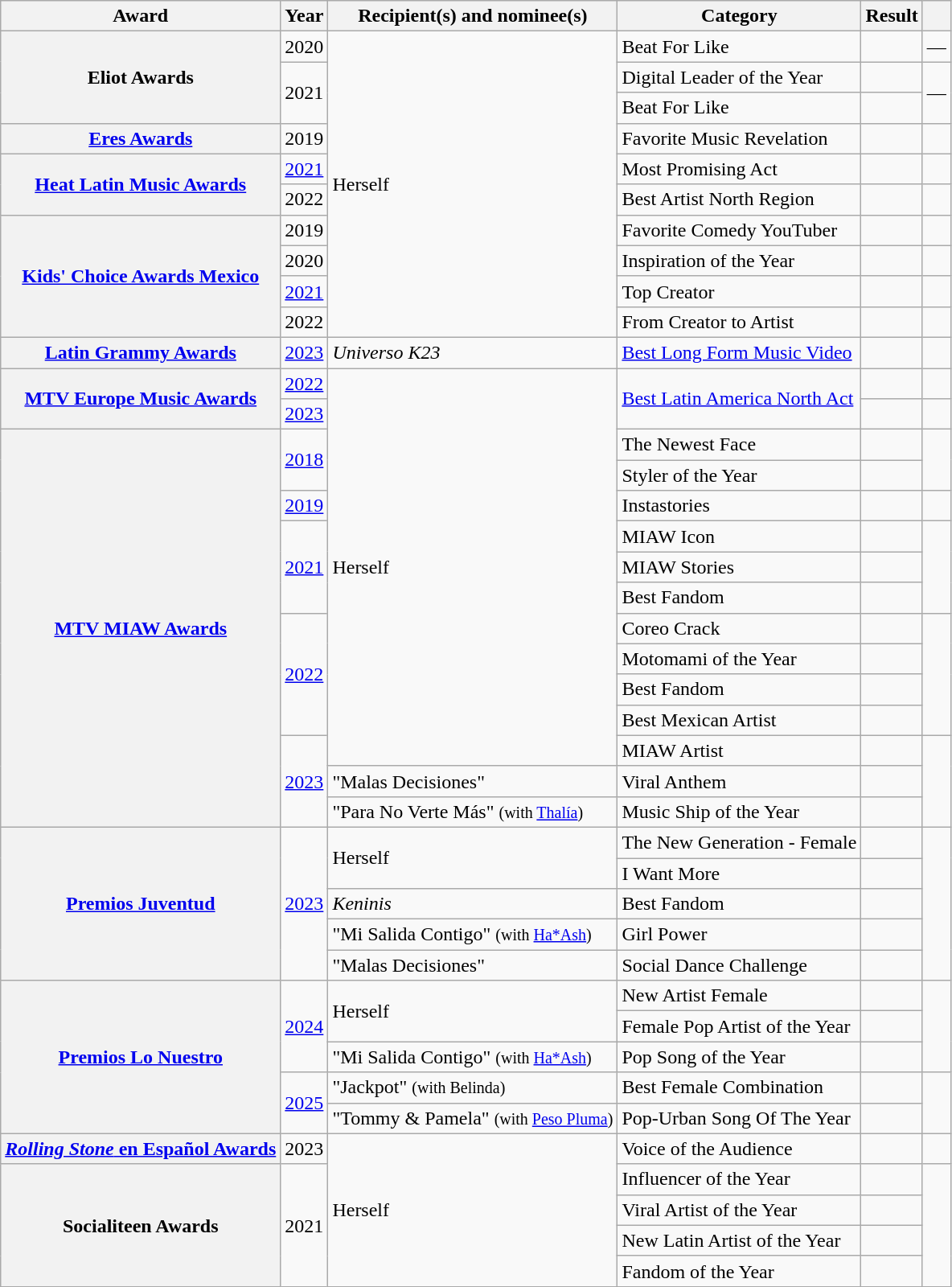<table class="wikitable sortable plainrowheaders">
<tr>
<th scope="col">Award</th>
<th scope="col">Year</th>
<th scope="col">Recipient(s) and nominee(s)</th>
<th scope="col">Category</th>
<th scope="col">Result</th>
<th scope="col" class="unsortable"></th>
</tr>
<tr>
<th rowspan="3" scope="row">Eliot Awards</th>
<td>2020</td>
<td rowspan="10">Herself</td>
<td>Beat For Like</td>
<td></td>
<td>—</td>
</tr>
<tr>
<td rowspan="2">2021</td>
<td>Digital Leader of the Year</td>
<td></td>
<td rowspan="2">—</td>
</tr>
<tr>
<td>Beat For Like</td>
<td></td>
</tr>
<tr>
<th scope="row"><a href='#'>Eres Awards</a></th>
<td>2019</td>
<td>Favorite Music Revelation</td>
<td></td>
<td style="text-align:center;"></td>
</tr>
<tr>
<th rowspan="2" scope="row"><a href='#'>Heat Latin Music Awards</a></th>
<td><a href='#'>2021</a></td>
<td>Most Promising Act</td>
<td></td>
<td style="text-align:center;"></td>
</tr>
<tr>
<td>2022</td>
<td>Best Artist North Region</td>
<td></td>
<td style="text-align:center;"></td>
</tr>
<tr>
<th rowspan="4" scope="row"><a href='#'>Kids' Choice Awards Mexico</a></th>
<td>2019</td>
<td>Favorite Comedy YouTuber</td>
<td></td>
<td style="text-align:center;"></td>
</tr>
<tr>
<td>2020</td>
<td>Inspiration of the Year</td>
<td></td>
<td style="text-align:center;"></td>
</tr>
<tr>
<td><a href='#'>2021</a></td>
<td>Top Creator</td>
<td></td>
<td style="text-align:center;"></td>
</tr>
<tr>
<td>2022</td>
<td>From Creator to Artist</td>
<td></td>
<td style="text-align:center;"></td>
</tr>
<tr>
<th scope="row"><a href='#'>Latin Grammy Awards</a></th>
<td><a href='#'>2023</a></td>
<td><em>Universo K23</em></td>
<td><a href='#'>Best Long Form Music Video</a></td>
<td></td>
<td style="text-align:center;"></td>
</tr>
<tr>
<th rowspan="2" scope="row"><a href='#'>MTV Europe Music Awards</a></th>
<td><a href='#'>2022</a></td>
<td rowspan="13">Herself</td>
<td rowspan="2"><a href='#'>Best Latin America North Act</a></td>
<td></td>
<td style="text-align:center;"></td>
</tr>
<tr>
<td><a href='#'>2023</a></td>
<td></td>
<td style="text-align:center;"></td>
</tr>
<tr>
<th rowspan="13" scope="row"><a href='#'>MTV MIAW Awards</a></th>
<td rowspan="2"><a href='#'>2018</a></td>
<td>The Newest Face</td>
<td></td>
<td rowspan="2" style="text-align:center;"></td>
</tr>
<tr>
<td>Styler of the Year</td>
<td></td>
</tr>
<tr>
<td><a href='#'>2019</a></td>
<td>Instastories</td>
<td></td>
<td style="text-align:center;"></td>
</tr>
<tr>
<td rowspan="3"><a href='#'>2021</a></td>
<td>MIAW Icon</td>
<td></td>
<td rowspan="3" style="text-align:center;"></td>
</tr>
<tr>
<td>MIAW Stories</td>
<td></td>
</tr>
<tr>
<td>Best Fandom</td>
<td></td>
</tr>
<tr>
<td rowspan="4"><a href='#'>2022</a></td>
<td>Coreo Crack</td>
<td></td>
<td rowspan="4" style="text-align:center;"></td>
</tr>
<tr>
<td>Motomami of the Year</td>
<td></td>
</tr>
<tr>
<td>Best Fandom</td>
<td></td>
</tr>
<tr>
<td>Best Mexican Artist</td>
<td></td>
</tr>
<tr>
<td rowspan="3"><a href='#'>2023</a></td>
<td>MIAW Artist</td>
<td></td>
<td style="text-align:center;" rowspan="3"></td>
</tr>
<tr>
<td>"Malas Decisiones"</td>
<td>Viral Anthem</td>
<td></td>
</tr>
<tr>
<td>"Para No Verte Más" <small>(with <a href='#'>Thalía</a>)</small></td>
<td>Music Ship of the Year</td>
<td></td>
</tr>
<tr>
<th rowspan="5" scope="row"><a href='#'>Premios Juventud</a></th>
<td rowspan="5"><a href='#'>2023</a></td>
<td rowspan="2">Herself</td>
<td>The New Generation - Female</td>
<td></td>
<td style="text-align:center;" rowspan="5"></td>
</tr>
<tr>
<td>I Want More</td>
<td></td>
</tr>
<tr>
<td><em>Keninis</em></td>
<td>Best Fandom</td>
<td></td>
</tr>
<tr>
<td>"Mi Salida Contigo" <small>(with <a href='#'>Ha*Ash</a>)</small></td>
<td>Girl Power</td>
<td></td>
</tr>
<tr>
<td>"Malas Decisiones"</td>
<td>Social Dance Challenge</td>
<td></td>
</tr>
<tr>
<th rowspan="5" scope="row"><a href='#'>Premios Lo Nuestro</a></th>
<td rowspan="3"><a href='#'>2024</a></td>
<td rowspan="2">Herself</td>
<td>New Artist Female</td>
<td></td>
<td style="text-align:center;" rowspan="3"></td>
</tr>
<tr>
<td>Female Pop Artist of the Year</td>
<td></td>
</tr>
<tr>
<td>"Mi Salida Contigo" <small>(with <a href='#'>Ha*Ash</a>)</small></td>
<td>Pop Song of the Year</td>
<td></td>
</tr>
<tr>
<td rowspan="2"><a href='#'>2025</a></td>
<td>"Jackpot" <small>(with Belinda)</small></td>
<td>Best Female Combination</td>
<td></td>
<td style="text-align:center;" rowspan="2"></td>
</tr>
<tr>
<td>"Tommy & Pamela" <small>(with <a href='#'>Peso Pluma</a>)</small></td>
<td>Pop-Urban Song Of The Year</td>
<td></td>
</tr>
<tr>
<th scope="row"><a href='#'><em>Rolling Stone</em> en Español Awards</a></th>
<td>2023</td>
<td rowspan="5">Herself</td>
<td>Voice of the Audience</td>
<td></td>
<td style="text-align:center;"></td>
</tr>
<tr>
<th rowspan="4"  scope="row">Socialiteen Awards</th>
<td rowspan="4">2021</td>
<td>Influencer of the Year</td>
<td></td>
<td rowspan="4" style="text-align:center;"></td>
</tr>
<tr>
<td>Viral Artist of the Year</td>
<td></td>
</tr>
<tr>
<td>New Latin Artist of the Year</td>
<td></td>
</tr>
<tr>
<td>Fandom of the Year</td>
<td></td>
</tr>
</table>
